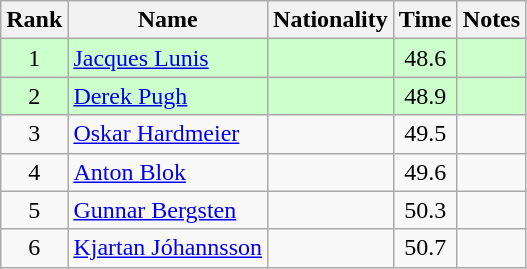<table class="wikitable sortable" style="text-align:center">
<tr>
<th>Rank</th>
<th>Name</th>
<th>Nationality</th>
<th>Time</th>
<th>Notes</th>
</tr>
<tr bgcolor=ccffcc>
<td>1</td>
<td align=left><a href='#'>Jacques Lunis</a></td>
<td align=left></td>
<td>48.6</td>
<td></td>
</tr>
<tr bgcolor=ccffcc>
<td>2</td>
<td align=left><a href='#'>Derek Pugh</a></td>
<td align=left></td>
<td>48.9</td>
<td></td>
</tr>
<tr>
<td>3</td>
<td align=left><a href='#'>Oskar Hardmeier</a></td>
<td align=left></td>
<td>49.5</td>
<td></td>
</tr>
<tr>
<td>4</td>
<td align=left><a href='#'>Anton Blok</a></td>
<td align=left></td>
<td>49.6</td>
<td></td>
</tr>
<tr>
<td>5</td>
<td align=left><a href='#'>Gunnar Bergsten</a></td>
<td align=left></td>
<td>50.3</td>
<td></td>
</tr>
<tr>
<td>6</td>
<td align=left><a href='#'>Kjartan Jóhannsson</a></td>
<td align=left></td>
<td>50.7</td>
<td></td>
</tr>
</table>
